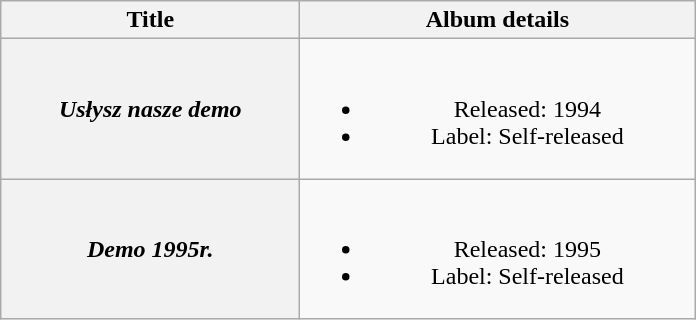<table class="wikitable plainrowheaders" style="text-align:center;" border="1">
<tr>
<th scope="col" style="width:12em;">Title</th>
<th scope="col" style="width:16em;">Album details</th>
</tr>
<tr>
<th scope="row"><em>Usłysz nasze demo</em></th>
<td><br><ul><li>Released: 1994</li><li>Label: Self-released</li></ul></td>
</tr>
<tr>
<th scope="row"><em>Demo 1995r.</em></th>
<td><br><ul><li>Released: 1995</li><li>Label: Self-released</li></ul></td>
</tr>
</table>
